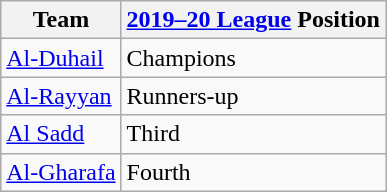<table class="wikitable">
<tr>
<th>Team</th>
<th><a href='#'>2019–20 League</a> Position</th>
</tr>
<tr>
<td><a href='#'>Al-Duhail</a></td>
<td>Champions</td>
</tr>
<tr>
<td><a href='#'>Al-Rayyan</a></td>
<td>Runners-up</td>
</tr>
<tr>
<td><a href='#'>Al Sadd</a></td>
<td>Third</td>
</tr>
<tr>
<td><a href='#'>Al-Gharafa</a></td>
<td>Fourth</td>
</tr>
</table>
